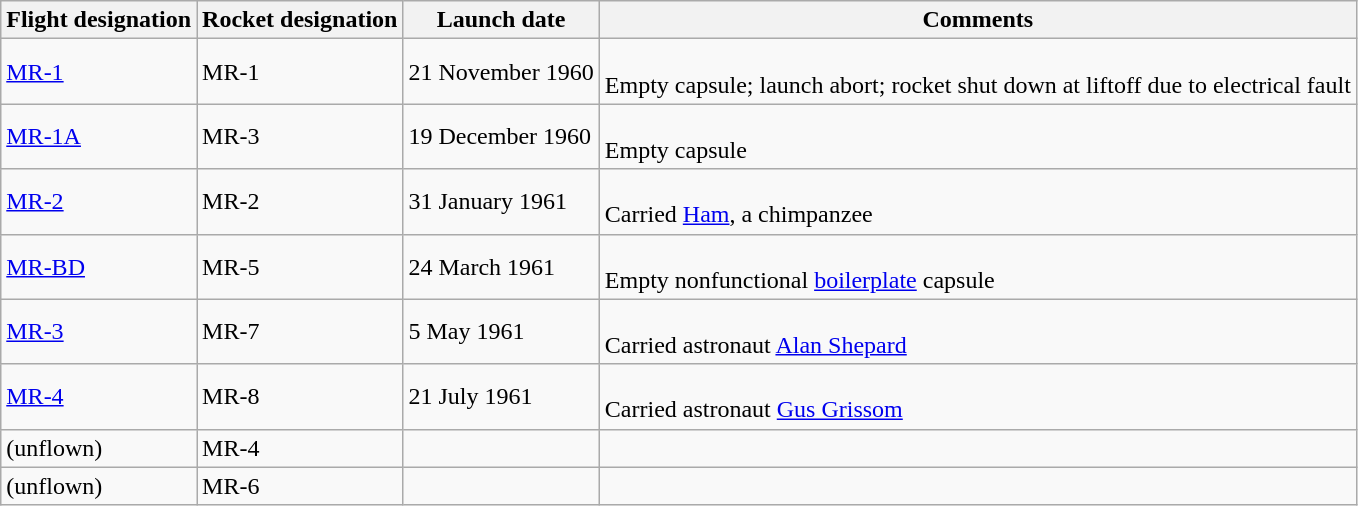<table class="wikitable sortable" border="1">
<tr>
<th>Flight designation</th>
<th>Rocket designation</th>
<th>Launch date</th>
<th>Comments</th>
</tr>
<tr>
<td><a href='#'>MR-1</a></td>
<td>MR-1</td>
<td>21 November 1960</td>
<td><br>Empty capsule; launch abort; rocket shut down at liftoff due to electrical fault</td>
</tr>
<tr>
<td><a href='#'>MR-1A</a></td>
<td>MR-3</td>
<td>19 December 1960</td>
<td><br>Empty capsule</td>
</tr>
<tr>
<td><a href='#'>MR-2</a></td>
<td>MR-2</td>
<td>31 January 1961</td>
<td><br>Carried <a href='#'>Ham</a>, a chimpanzee</td>
</tr>
<tr>
<td><a href='#'>MR-BD</a></td>
<td>MR-5</td>
<td>24 March 1961</td>
<td><br>Empty nonfunctional <a href='#'>boilerplate</a> capsule</td>
</tr>
<tr>
<td><a href='#'>MR-3</a></td>
<td>MR-7</td>
<td>5 May 1961</td>
<td><br>Carried astronaut <a href='#'>Alan Shepard</a></td>
</tr>
<tr>
<td><a href='#'>MR-4</a></td>
<td>MR-8</td>
<td>21 July 1961</td>
<td><br>Carried astronaut <a href='#'>Gus Grissom</a></td>
</tr>
<tr>
<td>(unflown)</td>
<td>MR-4</td>
<td></td>
<td></td>
</tr>
<tr>
<td>(unflown)</td>
<td>MR-6</td>
<td></td>
<td></td>
</tr>
</table>
